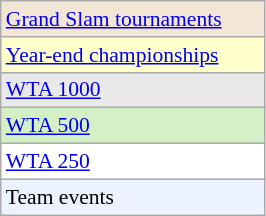<table class="wikitable nowrap" style=font-size:90%;width:14%>
<tr style="background:#F3E6D7;">
<td><a href='#'>Grand Slam tournaments</a></td>
</tr>
<tr style="background:#ffc;">
<td><a href='#'>Year-end championships</a></td>
</tr>
<tr style="background:#e9e9e9;">
<td><a href='#'>WTA 1000</a></td>
</tr>
<tr style="background:#D4F1C5;">
<td><a href='#'>WTA 500</a></td>
</tr>
<tr style="background:#fff;">
<td><a href='#'>WTA 250</a></td>
</tr>
<tr style="background:#ECF2FF;">
<td>Team events</td>
</tr>
</table>
